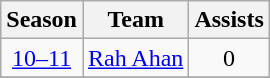<table class="wikitable" style="text-align: center;">
<tr>
<th>Season</th>
<th>Team</th>
<th>Assists</th>
</tr>
<tr>
<td><a href='#'>10–11</a></td>
<td align="left"><a href='#'>Rah Ahan</a></td>
<td>0</td>
</tr>
<tr>
</tr>
</table>
